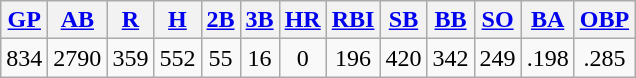<table class="wikitable">
<tr>
<th><a href='#'>GP</a></th>
<th><a href='#'>AB</a></th>
<th><a href='#'>R</a></th>
<th><a href='#'>H</a></th>
<th><a href='#'>2B</a></th>
<th><a href='#'>3B</a></th>
<th><a href='#'>HR</a></th>
<th><a href='#'>RBI</a></th>
<th><a href='#'>SB</a></th>
<th><a href='#'>BB</a></th>
<th><a href='#'>SO</a></th>
<th><a href='#'>BA</a></th>
<th><a href='#'>OBP</a></th>
</tr>
<tr align=center>
<td>834</td>
<td>2790</td>
<td>359</td>
<td>552</td>
<td>55</td>
<td>16</td>
<td>0</td>
<td>196</td>
<td>420</td>
<td>342</td>
<td>249</td>
<td>.198</td>
<td>.285</td>
</tr>
</table>
